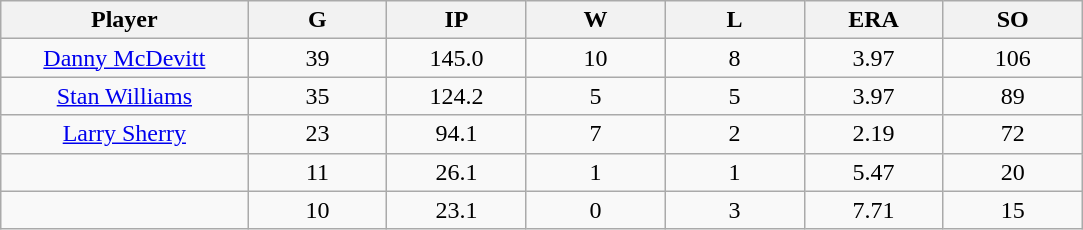<table class="wikitable sortable">
<tr>
<th bgcolor="#DDDDFF" width="16%">Player</th>
<th bgcolor="#DDDDFF" width="9%">G</th>
<th bgcolor="#DDDDFF" width="9%">IP</th>
<th bgcolor="#DDDDFF" width="9%">W</th>
<th bgcolor="#DDDDFF" width="9%">L</th>
<th bgcolor="#DDDDFF" width="9%">ERA</th>
<th bgcolor="#DDDDFF" width="9%">SO</th>
</tr>
<tr align="center">
<td><a href='#'>Danny McDevitt</a></td>
<td>39</td>
<td>145.0</td>
<td>10</td>
<td>8</td>
<td>3.97</td>
<td>106</td>
</tr>
<tr align=center>
<td><a href='#'>Stan Williams</a></td>
<td>35</td>
<td>124.2</td>
<td>5</td>
<td>5</td>
<td>3.97</td>
<td>89</td>
</tr>
<tr align=center>
<td><a href='#'>Larry Sherry</a></td>
<td>23</td>
<td>94.1</td>
<td>7</td>
<td>2</td>
<td>2.19</td>
<td>72</td>
</tr>
<tr align="center">
<td></td>
<td>11</td>
<td>26.1</td>
<td>1</td>
<td>1</td>
<td>5.47</td>
<td>20</td>
</tr>
<tr align="center">
<td></td>
<td>10</td>
<td>23.1</td>
<td>0</td>
<td>3</td>
<td>7.71</td>
<td>15</td>
</tr>
</table>
